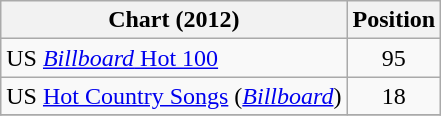<table class="wikitable sortable">
<tr>
<th scope="col">Chart (2012)</th>
<th scope="col">Position</th>
</tr>
<tr>
<td>US <a href='#'><em>Billboard</em> Hot 100</a></td>
<td style="text-align:center;">95</td>
</tr>
<tr>
<td>US <a href='#'>Hot Country Songs</a> (<em><a href='#'>Billboard</a></em>)</td>
<td align="center">18</td>
</tr>
<tr>
</tr>
</table>
